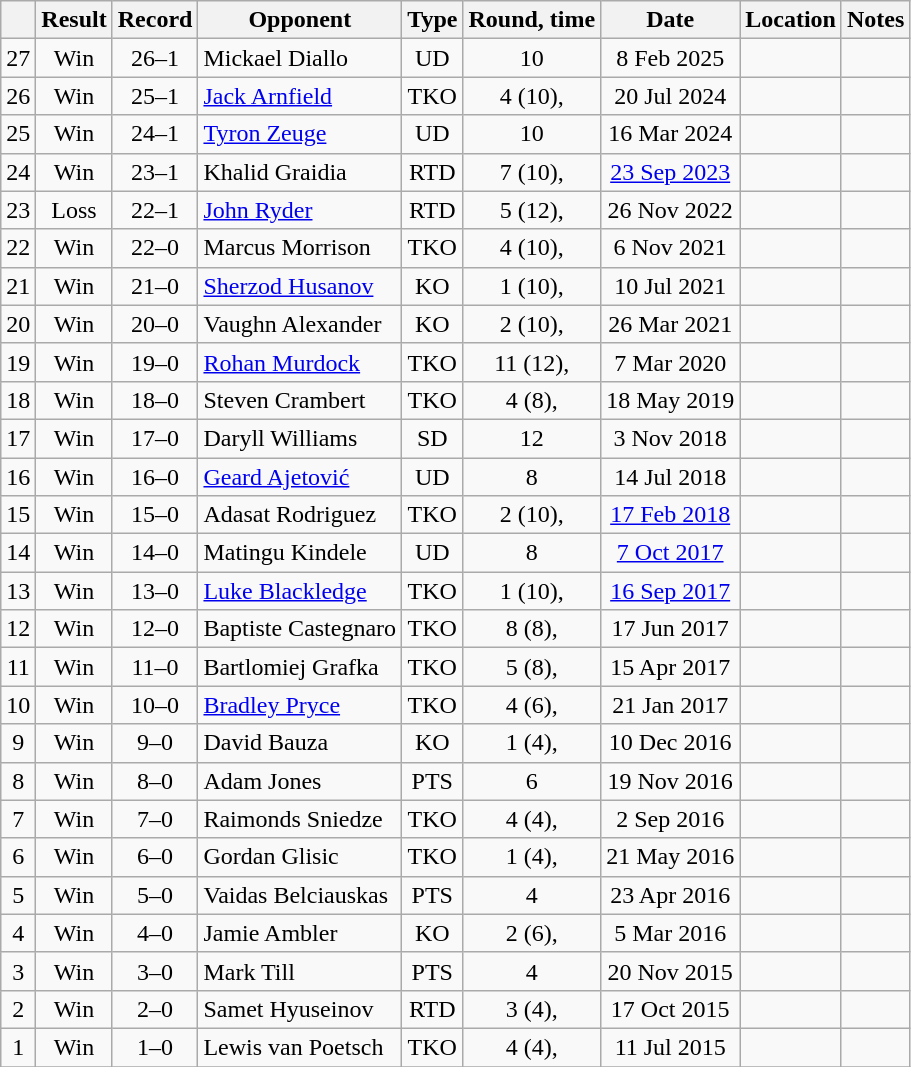<table class="wikitable" style="text-align:center">
<tr>
<th></th>
<th>Result</th>
<th>Record</th>
<th>Opponent</th>
<th>Type</th>
<th>Round, time</th>
<th>Date</th>
<th>Location</th>
<th>Notes</th>
</tr>
<tr>
<td>27</td>
<td>Win</td>
<td>26–1</td>
<td align=left>Mickael Diallo</td>
<td>UD</td>
<td>10</td>
<td>8 Feb 2025</td>
<td align=left></td>
<td></td>
</tr>
<tr>
<td>26</td>
<td>Win</td>
<td>25–1</td>
<td align=left><a href='#'>Jack Arnfield</a></td>
<td>TKO</td>
<td>4 (10), </td>
<td>20 Jul 2024</td>
<td align=left></td>
<td></td>
</tr>
<tr>
<td>25</td>
<td>Win</td>
<td>24–1</td>
<td align=left><a href='#'>Tyron Zeuge</a></td>
<td>UD</td>
<td>10</td>
<td>16 Mar 2024</td>
<td align=left></td>
<td></td>
</tr>
<tr>
<td>24</td>
<td>Win</td>
<td>23–1</td>
<td align=left>Khalid Graidia</td>
<td>RTD</td>
<td>7 (10), </td>
<td><a href='#'>23 Sep 2023</a></td>
<td align=left></td>
<td></td>
</tr>
<tr>
<td>23</td>
<td>Loss</td>
<td>22–1</td>
<td align=left><a href='#'>John Ryder</a></td>
<td>RTD</td>
<td>5 (12), </td>
<td>26 Nov 2022</td>
<td align=left></td>
<td align=left></td>
</tr>
<tr>
<td>22</td>
<td>Win</td>
<td>22–0</td>
<td align=left>Marcus Morrison</td>
<td>TKO</td>
<td>4 (10), </td>
<td>6 Nov 2021</td>
<td align=left></td>
<td align=left></td>
</tr>
<tr>
<td>21</td>
<td>Win</td>
<td>21–0</td>
<td align=left><a href='#'>Sherzod Husanov</a></td>
<td>KO</td>
<td>1 (10), </td>
<td>10 Jul 2021</td>
<td align=left></td>
<td align=left></td>
</tr>
<tr>
<td>20</td>
<td>Win</td>
<td>20–0</td>
<td align=left>Vaughn Alexander</td>
<td>KO</td>
<td>2 (10), </td>
<td>26 Mar 2021</td>
<td align=left></td>
<td align=left></td>
</tr>
<tr>
<td>19</td>
<td>Win</td>
<td>19–0</td>
<td align=left><a href='#'>Rohan Murdock</a></td>
<td>TKO</td>
<td>11 (12), </td>
<td>7 Mar 2020</td>
<td align=left></td>
<td align=left></td>
</tr>
<tr>
<td>18</td>
<td>Win</td>
<td>18–0</td>
<td align=left>Steven Crambert</td>
<td>TKO</td>
<td>4 (8), </td>
<td>18 May 2019</td>
<td align=left></td>
<td></td>
</tr>
<tr>
<td>17</td>
<td>Win</td>
<td>17–0</td>
<td align=left>Daryll Williams</td>
<td>SD</td>
<td>12</td>
<td>3 Nov 2018</td>
<td align=left></td>
<td align=left></td>
</tr>
<tr>
<td>16</td>
<td>Win</td>
<td>16–0</td>
<td align=left><a href='#'>Geard Ajetović</a></td>
<td>UD</td>
<td>8</td>
<td>14 Jul 2018</td>
<td align=left></td>
<td></td>
</tr>
<tr>
<td>15</td>
<td>Win</td>
<td>15–0</td>
<td align=left>Adasat Rodriguez</td>
<td>TKO</td>
<td>2 (10), </td>
<td><a href='#'>17 Feb 2018</a></td>
<td align=left></td>
<td></td>
</tr>
<tr>
<td>14</td>
<td>Win</td>
<td>14–0</td>
<td align=left>Matingu Kindele</td>
<td>UD</td>
<td>8</td>
<td><a href='#'>7 Oct 2017</a></td>
<td align=left></td>
<td></td>
</tr>
<tr>
<td>13</td>
<td>Win</td>
<td>13–0</td>
<td align=left><a href='#'>Luke Blackledge</a></td>
<td>TKO</td>
<td>1 (10), </td>
<td><a href='#'>16 Sep 2017</a></td>
<td align=left></td>
<td></td>
</tr>
<tr>
<td>12</td>
<td>Win</td>
<td>12–0</td>
<td align=left>Baptiste Castegnaro</td>
<td>TKO</td>
<td>8 (8), </td>
<td>17 Jun 2017</td>
<td align=left></td>
<td></td>
</tr>
<tr>
<td>11</td>
<td>Win</td>
<td>11–0</td>
<td align=left>Bartlomiej Grafka</td>
<td>TKO</td>
<td>5 (8), </td>
<td>15 Apr 2017</td>
<td align=left></td>
<td></td>
</tr>
<tr>
<td>10</td>
<td>Win</td>
<td>10–0</td>
<td align=left><a href='#'>Bradley Pryce</a></td>
<td>TKO</td>
<td>4 (6), </td>
<td>21 Jan 2017</td>
<td align=left></td>
<td></td>
</tr>
<tr>
<td>9</td>
<td>Win</td>
<td>9–0</td>
<td align=left>David Bauza</td>
<td>KO</td>
<td>1 (4), </td>
<td>10 Dec 2016</td>
<td align=left></td>
<td></td>
</tr>
<tr>
<td>8</td>
<td>Win</td>
<td>8–0</td>
<td align=left>Adam Jones</td>
<td>PTS</td>
<td>6</td>
<td>19 Nov 2016</td>
<td align=left></td>
<td></td>
</tr>
<tr>
<td>7</td>
<td>Win</td>
<td>7–0</td>
<td align=left>Raimonds Sniedze</td>
<td>TKO</td>
<td>4 (4), </td>
<td>2 Sep 2016</td>
<td align=left></td>
<td></td>
</tr>
<tr>
<td>6</td>
<td>Win</td>
<td>6–0</td>
<td align=left>Gordan Glisic</td>
<td>TKO</td>
<td>1 (4), </td>
<td>21 May 2016</td>
<td align=left></td>
<td></td>
</tr>
<tr>
<td>5</td>
<td>Win</td>
<td>5–0</td>
<td align=left>Vaidas Belciauskas</td>
<td>PTS</td>
<td>4</td>
<td>23 Apr 2016</td>
<td align=left></td>
<td></td>
</tr>
<tr>
<td>4</td>
<td>Win</td>
<td>4–0</td>
<td align=left>Jamie Ambler</td>
<td>KO</td>
<td>2 (6), </td>
<td>5 Mar 2016</td>
<td align=left></td>
<td></td>
</tr>
<tr>
<td>3</td>
<td>Win</td>
<td>3–0</td>
<td align=left>Mark Till</td>
<td>PTS</td>
<td>4</td>
<td>20 Nov 2015</td>
<td align=left></td>
<td></td>
</tr>
<tr>
<td>2</td>
<td>Win</td>
<td>2–0</td>
<td align=left>Samet Hyuseinov</td>
<td>RTD</td>
<td>3 (4), </td>
<td>17 Oct 2015</td>
<td align=left></td>
<td></td>
</tr>
<tr>
<td>1</td>
<td>Win</td>
<td>1–0</td>
<td align=left>Lewis van Poetsch</td>
<td>TKO</td>
<td>4 (4), </td>
<td>11 Jul 2015</td>
<td align=left></td>
<td></td>
</tr>
<tr>
</tr>
</table>
